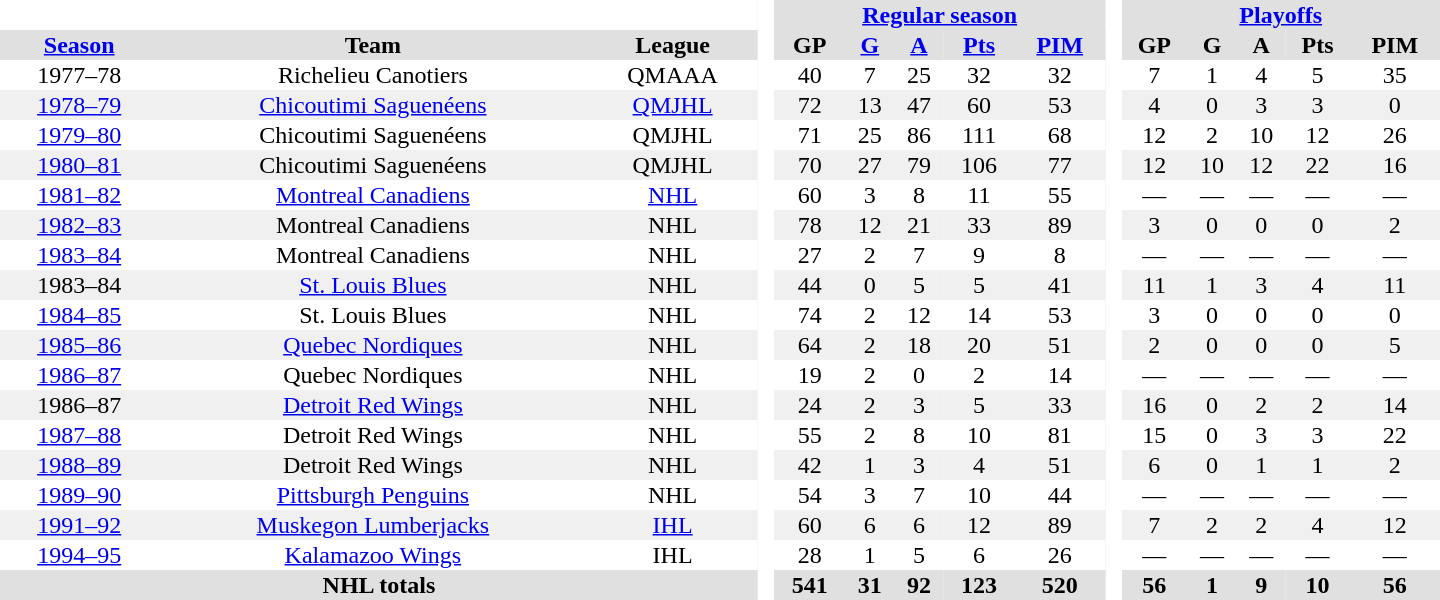<table border="0" cellpadding="1" cellspacing="0" style="text-align:center; width:60em">
<tr bgcolor="#e0e0e0">
<th colspan="3" bgcolor="#ffffff"> </th>
<th rowspan="99" bgcolor="#ffffff"> </th>
<th colspan="5"><a href='#'>Regular season</a></th>
<th rowspan="99" bgcolor="#ffffff"> </th>
<th colspan="5"><a href='#'>Playoffs</a></th>
</tr>
<tr bgcolor="#e0e0e0">
<th><a href='#'>Season</a></th>
<th>Team</th>
<th>League</th>
<th>GP</th>
<th><a href='#'>G</a></th>
<th><a href='#'>A</a></th>
<th><a href='#'>Pts</a></th>
<th><a href='#'>PIM</a></th>
<th>GP</th>
<th>G</th>
<th>A</th>
<th>Pts</th>
<th>PIM</th>
</tr>
<tr>
<td>1977–78</td>
<td>Richelieu Canotiers</td>
<td>QMAAA</td>
<td>40</td>
<td>7</td>
<td>25</td>
<td>32</td>
<td>32</td>
<td>7</td>
<td>1</td>
<td>4</td>
<td>5</td>
<td>35</td>
</tr>
<tr bgcolor="#f0f0f0">
<td><a href='#'>1978–79</a></td>
<td><a href='#'>Chicoutimi Saguenéens</a></td>
<td><a href='#'>QMJHL</a></td>
<td>72</td>
<td>13</td>
<td>47</td>
<td>60</td>
<td>53</td>
<td>4</td>
<td>0</td>
<td>3</td>
<td>3</td>
<td>0</td>
</tr>
<tr>
<td><a href='#'>1979–80</a></td>
<td>Chicoutimi Saguenéens</td>
<td>QMJHL</td>
<td>71</td>
<td>25</td>
<td>86</td>
<td>111</td>
<td>68</td>
<td>12</td>
<td>2</td>
<td>10</td>
<td>12</td>
<td>26</td>
</tr>
<tr bgcolor="#f0f0f0">
<td><a href='#'>1980–81</a></td>
<td>Chicoutimi Saguenéens</td>
<td>QMJHL</td>
<td>70</td>
<td>27</td>
<td>79</td>
<td>106</td>
<td>77</td>
<td>12</td>
<td>10</td>
<td>12</td>
<td>22</td>
<td>16</td>
</tr>
<tr>
<td><a href='#'>1981–82</a></td>
<td><a href='#'>Montreal Canadiens</a></td>
<td><a href='#'>NHL</a></td>
<td>60</td>
<td>3</td>
<td>8</td>
<td>11</td>
<td>55</td>
<td>—</td>
<td>—</td>
<td>—</td>
<td>—</td>
<td>—</td>
</tr>
<tr bgcolor="#f0f0f0">
<td><a href='#'>1982–83</a></td>
<td>Montreal Canadiens</td>
<td>NHL</td>
<td>78</td>
<td>12</td>
<td>21</td>
<td>33</td>
<td>89</td>
<td>3</td>
<td>0</td>
<td>0</td>
<td>0</td>
<td>2</td>
</tr>
<tr>
<td><a href='#'>1983–84</a></td>
<td>Montreal Canadiens</td>
<td>NHL</td>
<td>27</td>
<td>2</td>
<td>7</td>
<td>9</td>
<td>8</td>
<td>—</td>
<td>—</td>
<td>—</td>
<td>—</td>
<td>—</td>
</tr>
<tr bgcolor="#f0f0f0">
<td>1983–84</td>
<td><a href='#'>St. Louis Blues</a></td>
<td>NHL</td>
<td>44</td>
<td>0</td>
<td>5</td>
<td>5</td>
<td>41</td>
<td>11</td>
<td>1</td>
<td>3</td>
<td>4</td>
<td>11</td>
</tr>
<tr>
<td><a href='#'>1984–85</a></td>
<td>St. Louis Blues</td>
<td>NHL</td>
<td>74</td>
<td>2</td>
<td>12</td>
<td>14</td>
<td>53</td>
<td>3</td>
<td>0</td>
<td>0</td>
<td>0</td>
<td>0</td>
</tr>
<tr bgcolor="#f0f0f0">
<td><a href='#'>1985–86</a></td>
<td><a href='#'>Quebec Nordiques</a></td>
<td>NHL</td>
<td>64</td>
<td>2</td>
<td>18</td>
<td>20</td>
<td>51</td>
<td>2</td>
<td>0</td>
<td>0</td>
<td>0</td>
<td>5</td>
</tr>
<tr>
<td><a href='#'>1986–87</a></td>
<td>Quebec Nordiques</td>
<td>NHL</td>
<td>19</td>
<td>2</td>
<td>0</td>
<td>2</td>
<td>14</td>
<td>—</td>
<td>—</td>
<td>—</td>
<td>—</td>
<td>—</td>
</tr>
<tr bgcolor="#f0f0f0">
<td>1986–87</td>
<td><a href='#'>Detroit Red Wings</a></td>
<td>NHL</td>
<td>24</td>
<td>2</td>
<td>3</td>
<td>5</td>
<td>33</td>
<td>16</td>
<td>0</td>
<td>2</td>
<td>2</td>
<td>14</td>
</tr>
<tr>
<td><a href='#'>1987–88</a></td>
<td>Detroit Red Wings</td>
<td>NHL</td>
<td>55</td>
<td>2</td>
<td>8</td>
<td>10</td>
<td>81</td>
<td>15</td>
<td>0</td>
<td>3</td>
<td>3</td>
<td>22</td>
</tr>
<tr bgcolor="#f0f0f0">
<td><a href='#'>1988–89</a></td>
<td>Detroit Red Wings</td>
<td>NHL</td>
<td>42</td>
<td>1</td>
<td>3</td>
<td>4</td>
<td>51</td>
<td>6</td>
<td>0</td>
<td>1</td>
<td>1</td>
<td>2</td>
</tr>
<tr>
<td><a href='#'>1989–90</a></td>
<td><a href='#'>Pittsburgh Penguins</a></td>
<td>NHL</td>
<td>54</td>
<td>3</td>
<td>7</td>
<td>10</td>
<td>44</td>
<td>—</td>
<td>—</td>
<td>—</td>
<td>—</td>
<td>—</td>
</tr>
<tr bgcolor="#f0f0f0">
<td><a href='#'>1991–92</a></td>
<td><a href='#'>Muskegon Lumberjacks</a></td>
<td><a href='#'>IHL</a></td>
<td>60</td>
<td>6</td>
<td>6</td>
<td>12</td>
<td>89</td>
<td>7</td>
<td>2</td>
<td>2</td>
<td>4</td>
<td>12</td>
</tr>
<tr>
<td><a href='#'>1994–95</a></td>
<td><a href='#'>Kalamazoo Wings</a></td>
<td>IHL</td>
<td>28</td>
<td>1</td>
<td>5</td>
<td>6</td>
<td>26</td>
<td>—</td>
<td>—</td>
<td>—</td>
<td>—</td>
<td>—</td>
</tr>
<tr bgcolor="#e0e0e0">
<th colspan="3">NHL totals</th>
<th>541</th>
<th>31</th>
<th>92</th>
<th>123</th>
<th>520</th>
<th>56</th>
<th>1</th>
<th>9</th>
<th>10</th>
<th>56</th>
</tr>
</table>
